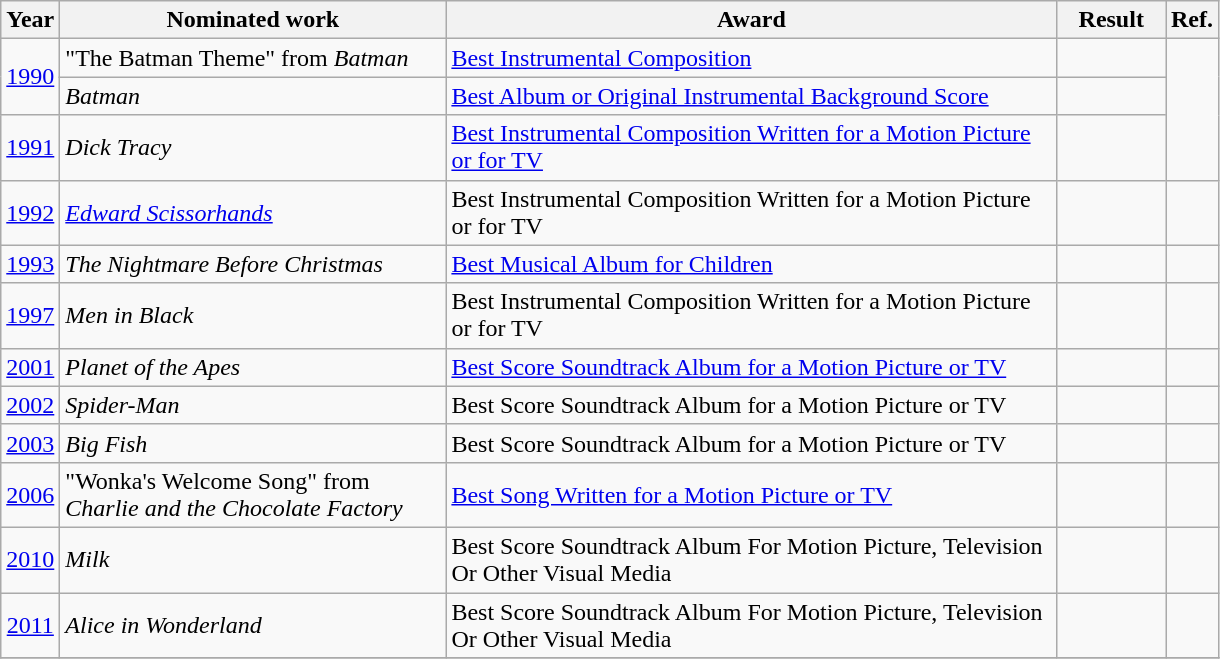<table class="wikitable">
<tr>
<th>Year</th>
<th width="250">Nominated work</th>
<th width="400">Award</th>
<th width="65">Result</th>
<th>Ref.</th>
</tr>
<tr>
<td align="center" rowspan=2><a href='#'>1990</a></td>
<td>"The Batman Theme" from <em>Batman</em></td>
<td><a href='#'>Best Instrumental Composition</a></td>
<td></td>
<td align="center" rowspan=3></td>
</tr>
<tr>
<td><em>Batman</em></td>
<td><a href='#'>Best Album or Original Instrumental Background Score</a></td>
<td></td>
</tr>
<tr>
<td align="center"><a href='#'>1991</a></td>
<td><em>Dick Tracy</em></td>
<td><a href='#'>Best Instrumental Composition Written for a Motion Picture or for TV</a></td>
<td></td>
</tr>
<tr>
<td align="center"><a href='#'>1992</a></td>
<td><em><a href='#'>Edward Scissorhands</a></em></td>
<td>Best Instrumental Composition Written for a Motion Picture or for TV</td>
<td></td>
<td align="center"></td>
</tr>
<tr>
<td align="center"><a href='#'>1993</a></td>
<td><em>The Nightmare Before Christmas</em></td>
<td><a href='#'>Best Musical Album for Children</a></td>
<td></td>
<td align="center"></td>
</tr>
<tr>
<td align="center"><a href='#'>1997</a></td>
<td><em>Men in Black</em></td>
<td>Best Instrumental Composition Written for a Motion Picture or for TV</td>
<td></td>
<td></td>
</tr>
<tr>
<td align="center"><a href='#'>2001</a></td>
<td><em>Planet of the Apes</em></td>
<td><a href='#'>Best Score Soundtrack Album for a Motion Picture or TV</a></td>
<td></td>
<td align="center"></td>
</tr>
<tr>
<td align="center"><a href='#'>2002</a></td>
<td><em>Spider-Man</em></td>
<td>Best Score Soundtrack Album for a Motion Picture or TV</td>
<td></td>
<td align="center"></td>
</tr>
<tr>
<td align="center"><a href='#'>2003</a></td>
<td><em>Big Fish</em></td>
<td>Best Score Soundtrack Album for a Motion Picture or TV</td>
<td></td>
<td align="center"></td>
</tr>
<tr>
<td align="center"><a href='#'>2006</a></td>
<td>"Wonka's Welcome Song" from<br><em>Charlie and the Chocolate Factory</em></td>
<td><a href='#'>Best Song Written for a Motion Picture or TV</a></td>
<td></td>
<td align="center"></td>
</tr>
<tr>
<td align="center"><a href='#'>2010</a></td>
<td><em>Milk</em></td>
<td>Best Score Soundtrack Album For Motion Picture, Television Or Other Visual Media</td>
<td></td>
<td align="center"></td>
</tr>
<tr>
<td align="center"><a href='#'>2011</a></td>
<td><em>Alice in Wonderland</em></td>
<td>Best Score Soundtrack Album For Motion Picture, Television Or Other Visual Media</td>
<td></td>
<td align="center"></td>
</tr>
<tr>
</tr>
</table>
